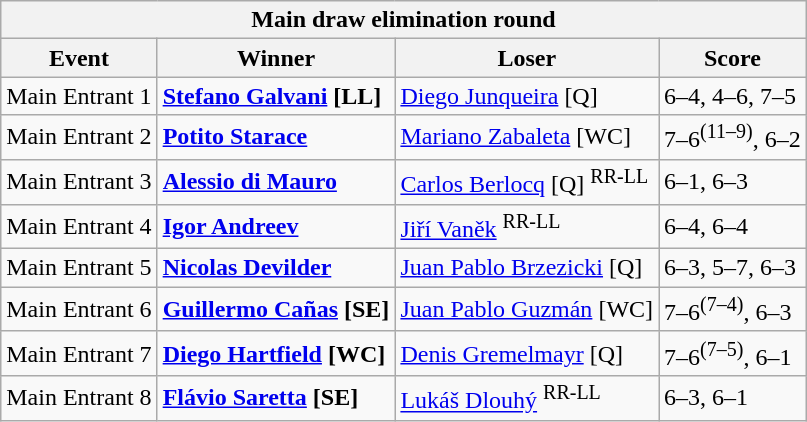<table class="wikitable">
<tr>
<th colspan=4><strong>Main draw elimination round</strong></th>
</tr>
<tr>
<th>Event</th>
<th>Winner</th>
<th>Loser</th>
<th>Score</th>
</tr>
<tr>
<td>Main Entrant 1</td>
<td><strong> <a href='#'>Stefano Galvani</a> [LL]</strong></td>
<td> <a href='#'>Diego Junqueira</a> [Q]</td>
<td>6–4, 4–6, 7–5</td>
</tr>
<tr>
<td>Main Entrant 2</td>
<td><strong> <a href='#'>Potito Starace</a></strong></td>
<td> <a href='#'>Mariano Zabaleta</a> [WC]</td>
<td>7–6<sup>(11–9)</sup>, 6–2</td>
</tr>
<tr>
<td>Main Entrant 3</td>
<td><strong> <a href='#'>Alessio di Mauro</a></strong></td>
<td> <a href='#'>Carlos Berlocq</a> [Q] <sup>RR-LL</sup></td>
<td>6–1, 6–3</td>
</tr>
<tr>
<td>Main Entrant 4</td>
<td><strong> <a href='#'>Igor Andreev</a></strong></td>
<td> <a href='#'>Jiří Vaněk</a> <sup>RR-LL</sup></td>
<td>6–4, 6–4</td>
</tr>
<tr>
<td>Main Entrant 5</td>
<td><strong> <a href='#'>Nicolas Devilder</a></strong></td>
<td> <a href='#'>Juan Pablo Brzezicki</a> [Q]</td>
<td>6–3, 5–7, 6–3</td>
</tr>
<tr>
<td>Main Entrant 6</td>
<td><strong> <a href='#'>Guillermo Cañas</a> [SE]</strong></td>
<td> <a href='#'>Juan Pablo Guzmán</a> [WC]</td>
<td>7–6<sup>(7–4)</sup>, 6–3</td>
</tr>
<tr>
<td>Main Entrant 7</td>
<td><strong> <a href='#'>Diego Hartfield</a> [WC]</strong></td>
<td> <a href='#'>Denis Gremelmayr</a> [Q]</td>
<td>7–6<sup>(7–5)</sup>, 6–1</td>
</tr>
<tr>
<td>Main Entrant 8</td>
<td><strong> <a href='#'>Flávio Saretta</a> [SE]</strong></td>
<td> <a href='#'>Lukáš Dlouhý</a> <sup>RR-LL</sup></td>
<td>6–3, 6–1</td>
</tr>
</table>
